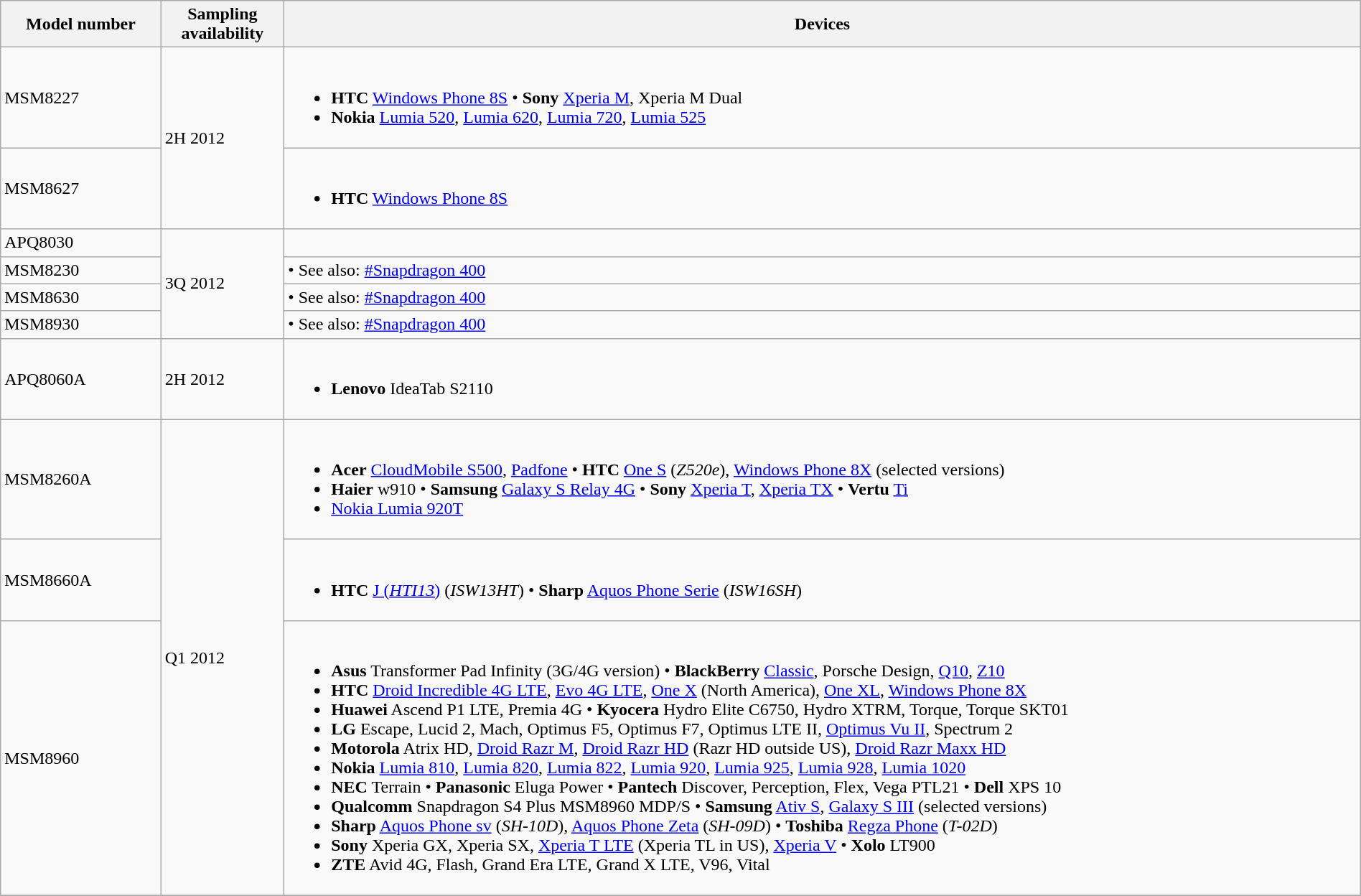<table class="wikitable" style="width:100%">
<tr>
<th>Model number</th>
<th>Sampling<br>availability</th>
<th>Devices</th>
</tr>
<tr>
<td>MSM8227</td>
<td rowspan="2">2H 2012</td>
<td><br><ul><li><strong>HTC</strong> <a href='#'>Windows Phone 8S</a> • <strong>Sony</strong> <a href='#'>Xperia M</a>, Xperia M Dual</li><li><strong>Nokia</strong> <a href='#'>Lumia 520</a>, <a href='#'>Lumia 620</a>, <a href='#'>Lumia 720</a>, <a href='#'>Lumia 525</a></li></ul></td>
</tr>
<tr>
<td>MSM8627</td>
<td><br><ul><li><strong>HTC</strong> <a href='#'>Windows Phone 8S</a></li></ul></td>
</tr>
<tr>
<td>APQ8030</td>
<td rowspan="4">3Q 2012</td>
<td></td>
</tr>
<tr>
<td>MSM8230</td>
<td>• See also: <a href='#'>#Snapdragon 400</a></td>
</tr>
<tr>
<td>MSM8630</td>
<td>• See also: <a href='#'>#Snapdragon 400</a></td>
</tr>
<tr>
<td>MSM8930</td>
<td>• See also: <a href='#'>#Snapdragon 400</a></td>
</tr>
<tr>
<td>APQ8060A</td>
<td>2H 2012</td>
<td><br><ul><li><strong>Lenovo</strong> IdeaTab S2110</li></ul></td>
</tr>
<tr>
<td>MSM8260A</td>
<td rowspan="3">Q1 2012</td>
<td><br><ul><li><strong>Acer</strong> <a href='#'>CloudMobile S500</a>, <a href='#'>Padfone</a> • <strong>HTC</strong> <a href='#'>One S</a> (<em>Z520e</em>), <a href='#'>Windows Phone 8X</a> (selected versions)</li><li><strong>Haier</strong> w910 • <strong>Samsung</strong> <a href='#'>Galaxy S Relay 4G</a> • <strong>Sony</strong> <a href='#'>Xperia T</a>, <a href='#'>Xperia TX</a> • <strong>Vertu</strong> <a href='#'>Ti</a></li><li><a href='#'>Nokia Lumia 920T</a></li></ul></td>
</tr>
<tr>
<td>MSM8660A</td>
<td><br><ul><li><strong>HTC</strong> <a href='#'>J (<em>HTI13</em>)</a> (<em>ISW13HT</em>) • <strong>Sharp</strong> <a href='#'>Aquos Phone Serie</a> (<em>ISW16SH</em>)</li></ul></td>
</tr>
<tr>
<td>MSM8960<br></td>
<td><br><ul><li><strong>Asus</strong> Transformer Pad Infinity (3G/4G version) • <strong>BlackBerry</strong> <a href='#'>Classic</a>, Porsche Design, <a href='#'>Q10</a>, <a href='#'>Z10</a></li><li><strong>HTC</strong> <a href='#'>Droid Incredible 4G LTE</a>, <a href='#'>Evo 4G LTE</a>, <a href='#'>One X</a> (North America), <a href='#'>One XL</a>, <a href='#'>Windows Phone 8X</a></li><li><strong>Huawei</strong> Ascend P1 LTE, Premia 4G • <strong>Kyocera</strong> Hydro Elite C6750, Hydro XTRM, Torque, Torque SKT01</li><li><strong>LG</strong> Escape, Lucid 2, Mach, Optimus F5, Optimus F7, Optimus LTE II, <a href='#'>Optimus Vu II</a>, Spectrum 2</li><li><strong>Motorola</strong> Atrix HD, <a href='#'>Droid Razr M</a>, <a href='#'>Droid Razr HD</a> (Razr HD outside US), <a href='#'>Droid Razr Maxx HD</a></li><li><strong>Nokia</strong> <a href='#'>Lumia 810</a>, <a href='#'>Lumia 820</a>, <a href='#'>Lumia 822</a>, <a href='#'>Lumia 920</a>, <a href='#'>Lumia 925</a>, <a href='#'>Lumia 928</a>, <a href='#'>Lumia 1020</a></li><li><strong>NEC</strong> Terrain • <strong>Panasonic</strong> Eluga Power • <strong>Pantech</strong> Discover, Perception, Flex, Vega PTL21 • <strong>Dell</strong> XPS 10</li><li><strong>Qualcomm</strong> Snapdragon S4 Plus MSM8960 MDP/S • <strong>Samsung</strong> <a href='#'>Ativ S</a>, <a href='#'>Galaxy S III</a> (selected versions)</li><li><strong>Sharp</strong> <a href='#'>Aquos Phone sv</a> (<em>SH-10D</em>), <a href='#'>Aquos Phone Zeta</a> (<em>SH-09D</em>) • <strong>Toshiba</strong> <a href='#'>Regza Phone</a> (<em>T-02D</em>)</li><li><strong>Sony</strong> Xperia GX, Xperia SX, <a href='#'>Xperia T LTE</a> (Xperia TL in US), <a href='#'>Xperia V</a> • <strong>Xolo</strong> LT900</li><li><strong>ZTE</strong> Avid 4G, Flash, Grand Era LTE, Grand X LTE, V96, Vital</li></ul></td>
</tr>
<tr>
</tr>
</table>
